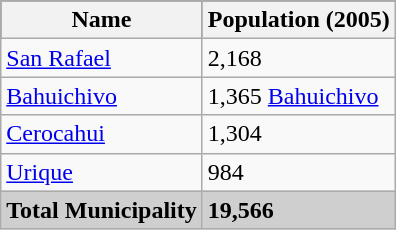<table class="wikitable">
<tr style="background:#000000; color:black;">
<th><strong>Name</strong></th>
<th><strong>Population (2005)</strong></th>
</tr>
<tr>
<td><a href='#'>San Rafael</a></td>
<td>2,168</td>
</tr>
<tr>
<td><a href='#'>Bahuichivo</a></td>
<td>1,365 <a href='#'>Bahuichivo</a></td>
</tr>
<tr>
<td><a href='#'>Cerocahui</a></td>
<td>1,304</td>
</tr>
<tr>
<td><a href='#'>Urique</a></td>
<td>984</td>
</tr>
<tr style="background:#CFCFCF;">
<td><strong>Total Municipality</strong></td>
<td><strong>19,566</strong></td>
</tr>
</table>
